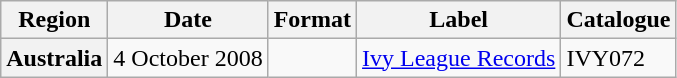<table class="wikitable plainrowheaders">
<tr>
<th scope="col">Region</th>
<th scope="col">Date</th>
<th scope="col">Format</th>
<th scope="col">Label</th>
<th scope="col">Catalogue</th>
</tr>
<tr>
<th scope="row">Australia</th>
<td>4 October 2008</td>
<td></td>
<td><a href='#'>Ivy League Records</a></td>
<td>IVY072</td>
</tr>
</table>
